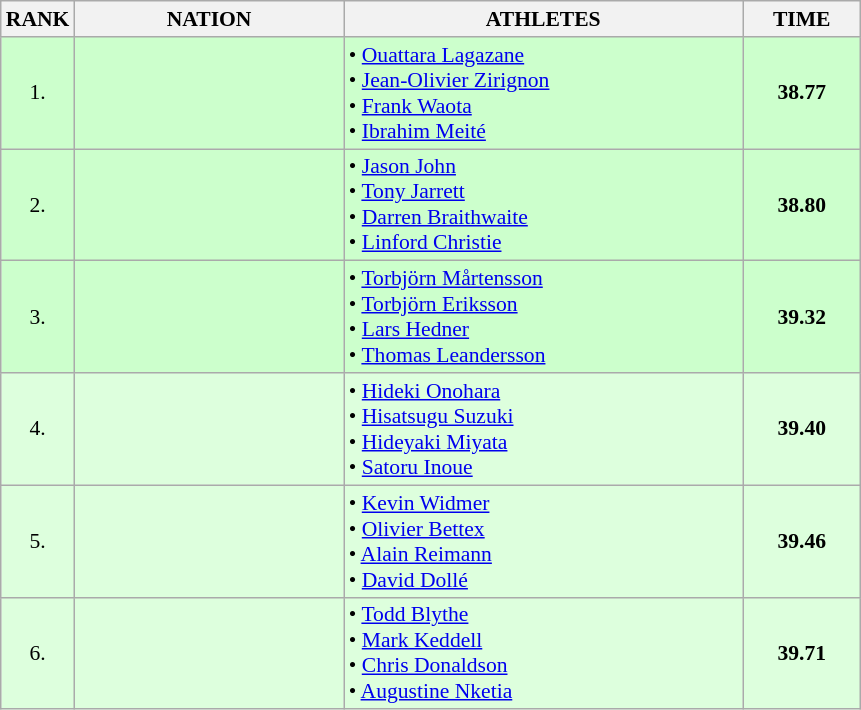<table class="wikitable" style="border-collapse: collapse; font-size: 90%;">
<tr>
<th>RANK</th>
<th style="width: 12em">NATION</th>
<th style="width: 18em">ATHLETES</th>
<th style="width: 5em">TIME</th>
</tr>
<tr style="background:#ccffcc;">
<td align="center">1.</td>
<td align="center"></td>
<td>• <a href='#'>Ouattara Lagazane</a><br>• <a href='#'>Jean-Olivier Zirignon</a><br>• <a href='#'>Frank Waota</a><br>• <a href='#'>Ibrahim Meité</a></td>
<td align="center"><strong>38.77</strong></td>
</tr>
<tr style="background:#ccffcc;">
<td align="center">2.</td>
<td align="center"></td>
<td>• <a href='#'>Jason John</a><br>• <a href='#'>Tony Jarrett</a><br>• <a href='#'>Darren Braithwaite</a><br>• <a href='#'>Linford Christie</a></td>
<td align="center"><strong>38.80</strong></td>
</tr>
<tr style="background:#ccffcc;">
<td align="center">3.</td>
<td align="center"></td>
<td>• <a href='#'>Torbjörn Mårtensson</a><br>• <a href='#'>Torbjörn Eriksson</a><br>• <a href='#'>Lars Hedner</a><br>• <a href='#'>Thomas Leandersson</a></td>
<td align="center"><strong>39.32</strong></td>
</tr>
<tr style="background:#ddffdd;">
<td align="center">4.</td>
<td align="center"></td>
<td>• <a href='#'>Hideki Onohara</a><br>• <a href='#'>Hisatsugu Suzuki</a><br>• <a href='#'>Hideyaki Miyata</a><br>• <a href='#'>Satoru Inoue</a></td>
<td align="center"><strong>39.40</strong></td>
</tr>
<tr style="background:#ddffdd;">
<td align="center">5.</td>
<td align="center"></td>
<td>• <a href='#'>Kevin Widmer</a><br>• <a href='#'>Olivier Bettex</a><br>• <a href='#'>Alain Reimann</a><br>• <a href='#'>David Dollé</a></td>
<td align="center"><strong>39.46</strong></td>
</tr>
<tr style="background:#ddffdd;">
<td align="center">6.</td>
<td align="center"></td>
<td>• <a href='#'>Todd Blythe</a><br>• <a href='#'>Mark Keddell</a><br>• <a href='#'>Chris Donaldson</a><br>• <a href='#'>Augustine Nketia</a></td>
<td align="center"><strong>39.71</strong></td>
</tr>
</table>
